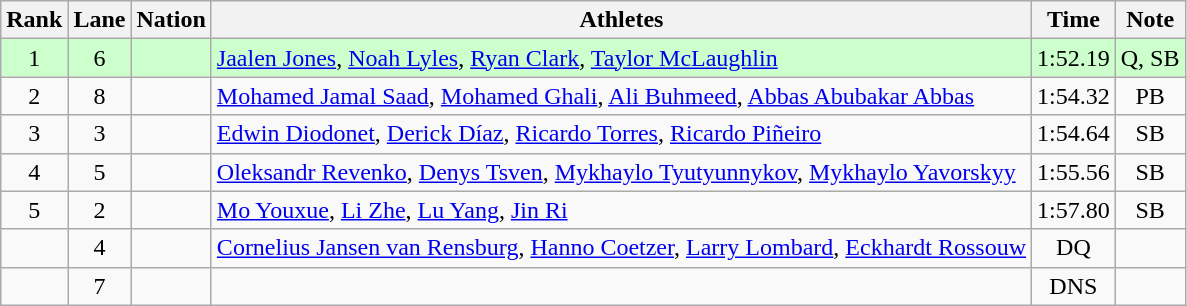<table class="wikitable sortable" style="text-align:center">
<tr>
<th>Rank</th>
<th>Lane</th>
<th>Nation</th>
<th>Athletes</th>
<th>Time</th>
<th>Note</th>
</tr>
<tr bgcolor=ccffcc>
<td>1</td>
<td>6</td>
<td align=left></td>
<td align=left><a href='#'>Jaalen Jones</a>, <a href='#'>Noah Lyles</a>, <a href='#'>Ryan Clark</a>, <a href='#'>Taylor McLaughlin</a></td>
<td>1:52.19</td>
<td>Q, SB</td>
</tr>
<tr>
<td>2</td>
<td>8</td>
<td align=left></td>
<td align=left><a href='#'>Mohamed Jamal Saad</a>, <a href='#'>Mohamed Ghali</a>, <a href='#'>Ali Buhmeed</a>, <a href='#'>Abbas Abubakar Abbas</a></td>
<td>1:54.32</td>
<td>PB</td>
</tr>
<tr>
<td>3</td>
<td>3</td>
<td align=left></td>
<td align=left><a href='#'>Edwin Diodonet</a>, <a href='#'>Derick Díaz</a>, <a href='#'>Ricardo Torres</a>, <a href='#'>Ricardo Piñeiro</a></td>
<td>1:54.64</td>
<td>SB</td>
</tr>
<tr>
<td>4</td>
<td>5</td>
<td align=left></td>
<td align=left><a href='#'>Oleksandr Revenko</a>, <a href='#'>Denys Tsven</a>, <a href='#'>Mykhaylo Tyutyunnykov</a>, <a href='#'>Mykhaylo Yavorskyy</a></td>
<td>1:55.56</td>
<td>SB</td>
</tr>
<tr>
<td>5</td>
<td>2</td>
<td align=left></td>
<td align=left><a href='#'>Mo Youxue</a>, <a href='#'>Li Zhe</a>, <a href='#'>Lu Yang</a>, <a href='#'>Jin Ri</a></td>
<td>1:57.80</td>
<td>SB</td>
</tr>
<tr>
<td></td>
<td>4</td>
<td align=left></td>
<td align=left><a href='#'>Cornelius Jansen van Rensburg</a>, <a href='#'>Hanno Coetzer</a>, <a href='#'>Larry Lombard</a>, <a href='#'>Eckhardt Rossouw</a></td>
<td>DQ</td>
<td></td>
</tr>
<tr>
<td></td>
<td>7</td>
<td align=left></td>
<td></td>
<td>DNS</td>
<td></td>
</tr>
</table>
